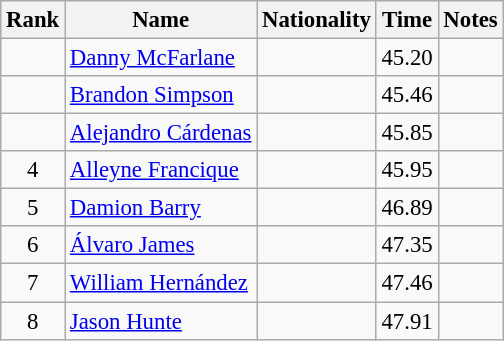<table class="wikitable sortable" style="text-align:center;font-size:95%">
<tr>
<th>Rank</th>
<th>Name</th>
<th>Nationality</th>
<th>Time</th>
<th>Notes</th>
</tr>
<tr>
<td></td>
<td align=left><a href='#'>Danny McFarlane</a></td>
<td align=left></td>
<td>45.20</td>
<td></td>
</tr>
<tr>
<td></td>
<td align=left><a href='#'>Brandon Simpson</a></td>
<td align=left></td>
<td>45.46</td>
<td></td>
</tr>
<tr>
<td></td>
<td align=left><a href='#'>Alejandro Cárdenas</a></td>
<td align=left></td>
<td>45.85</td>
<td></td>
</tr>
<tr>
<td>4</td>
<td align=left><a href='#'>Alleyne Francique</a></td>
<td align=left></td>
<td>45.95</td>
<td></td>
</tr>
<tr>
<td>5</td>
<td align=left><a href='#'>Damion Barry</a></td>
<td align=left></td>
<td>46.89</td>
<td></td>
</tr>
<tr>
<td>6</td>
<td align=left><a href='#'>Álvaro James</a></td>
<td align=left></td>
<td>47.35</td>
<td></td>
</tr>
<tr>
<td>7</td>
<td align=left><a href='#'>William Hernández</a></td>
<td align=left></td>
<td>47.46</td>
<td></td>
</tr>
<tr>
<td>8</td>
<td align=left><a href='#'>Jason Hunte</a></td>
<td align=left></td>
<td>47.91</td>
<td></td>
</tr>
</table>
